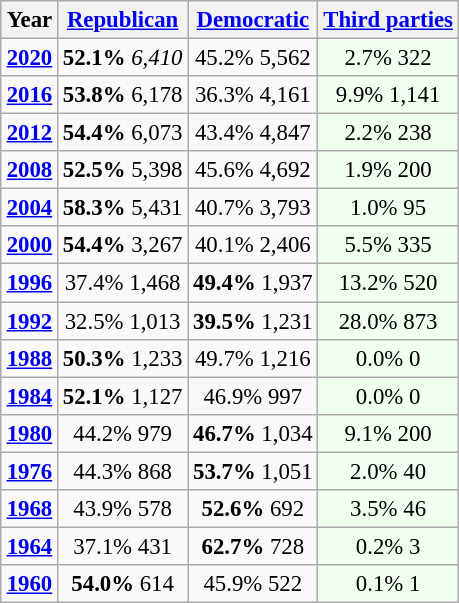<table class="wikitable"  style="margin:auto; float:right; font-size:95%;">
<tr style="background:lightgrey;">
<th>Year</th>
<th><a href='#'>Republican</a></th>
<th><a href='#'>Democratic</a></th>
<th><a href='#'>Third parties</a></th>
</tr>
<tr>
<td style="text-align:center;" ><strong><a href='#'>2020</a></strong></td>
<td style="text-align:center;" ><strong>52.1%</strong> <em>6,410</td>
<td style="text-align:center;" >45.2% </em>5,562<em></td>
<td style="text-align:center; background:honeyDew;">2.7% </em>322<em></td>
</tr>
<tr>
<td style="text-align:center;" ><strong><a href='#'>2016</a></strong></td>
<td style="text-align:center;" ><strong>53.8%</strong> </em>6,178<em></td>
<td style="text-align:center;" >36.3% </em>4,161<em></td>
<td style="text-align:center; background:honeyDew;">9.9% </em>1,141<em></td>
</tr>
<tr>
<td style="text-align:center;" ><strong><a href='#'>2012</a></strong></td>
<td style="text-align:center;" ><strong>54.4%</strong> </em>6,073<em></td>
<td style="text-align:center;" >43.4% </em>4,847<em></td>
<td style="text-align:center; background:honeyDew;">2.2% </em>238<em></td>
</tr>
<tr>
<td style="text-align:center;" ><strong><a href='#'>2008</a></strong></td>
<td style="text-align:center;" ><strong>52.5%</strong> </em>5,398<em></td>
<td style="text-align:center;" >45.6% </em>4,692<em></td>
<td style="text-align:center; background:honeyDew;">1.9% </em>200<em></td>
</tr>
<tr>
<td style="text-align:center;" ><strong><a href='#'>2004</a></strong></td>
<td style="text-align:center;" ><strong>58.3%</strong> </em>5,431<em></td>
<td style="text-align:center;" >40.7% </em>3,793<em></td>
<td style="text-align:center; background:honeyDew;">1.0% </em>95<em></td>
</tr>
<tr>
<td style="text-align:center;" ><strong><a href='#'>2000</a></strong></td>
<td style="text-align:center;" ><strong>54.4%</strong> </em>3,267<em></td>
<td style="text-align:center;" >40.1% </em>2,406<em></td>
<td style="text-align:center; background:honeyDew;">5.5% </em>335<em></td>
</tr>
<tr>
<td style="text-align:center;" ><strong><a href='#'>1996</a></strong></td>
<td style="text-align:center;" >37.4% </em>1,468<em></td>
<td style="text-align:center;" ><strong>49.4%</strong> </em>1,937<em></td>
<td style="text-align:center; background:honeyDew;">13.2% </em>520<em></td>
</tr>
<tr>
<td style="text-align:center;" ><strong><a href='#'>1992</a></strong></td>
<td style="text-align:center;" >32.5% </em>1,013<em></td>
<td style="text-align:center;" ><strong>39.5%</strong> </em>1,231<em></td>
<td style="text-align:center; background:honeyDew;">28.0% </em>873<em></td>
</tr>
<tr>
<td style="text-align:center;" ><strong><a href='#'>1988</a></strong></td>
<td style="text-align:center;" ><strong>50.3%</strong> </em>1,233<em></td>
<td style="text-align:center;" >49.7% </em>1,216<em></td>
<td style="text-align:center; background:honeyDew;">0.0% </em>0<em></td>
</tr>
<tr>
<td style="text-align:center;" ><strong><a href='#'>1984</a></strong></td>
<td style="text-align:center;" ><strong>52.1%</strong> </em>1,127<em></td>
<td style="text-align:center;" >46.9% </em>997<em></td>
<td style="text-align:center; background:honeyDew;">0.0% </em>0<em></td>
</tr>
<tr>
<td style="text-align:center;" ><strong><a href='#'>1980</a></strong></td>
<td style="text-align:center;" >44.2% </em>979<em></td>
<td style="text-align:center;" ><strong>46.7%</strong> </em>1,034<em></td>
<td style="text-align:center; background:honeyDew;">9.1% </em>200<em></td>
</tr>
<tr>
<td style="text-align:center;" ><strong><a href='#'>1976</a></strong></td>
<td style="text-align:center;" >44.3% </em>868<em></td>
<td style="text-align:center;" ><strong>53.7%</strong> </em>1,051<em></td>
<td style="text-align:center; background:honeyDew;">2.0% </em>40<em></td>
</tr>
<tr>
<td style="text-align:center;" ><strong><a href='#'>1968</a></strong></td>
<td style="text-align:center;" >43.9% </em>578<em></td>
<td style="text-align:center;" ><strong>52.6%</strong> </em>692<em></td>
<td style="text-align:center; background:honeyDew;">3.5% </em>46<em></td>
</tr>
<tr>
<td style="text-align:center;" ><strong><a href='#'>1964</a></strong></td>
<td style="text-align:center;" >37.1% </em>431<em></td>
<td style="text-align:center;" ><strong>62.7%</strong> </em>728<em></td>
<td style="text-align:center; background:honeyDew;">0.2% </em>3<em></td>
</tr>
<tr>
<td style="text-align:center;" ><strong><a href='#'>1960</a></strong></td>
<td style="text-align:center;" ><strong>54.0%</strong> </em>614<em></td>
<td style="text-align:center;" >45.9% </em>522<em></td>
<td style="text-align:center; background:honeyDew;">0.1% </em>1<em></td>
</tr>
</table>
